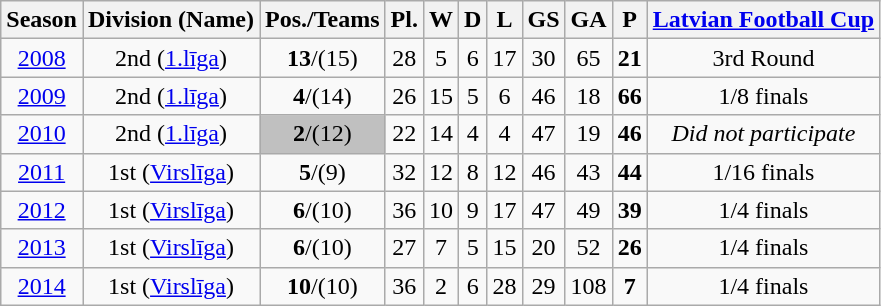<table class="wikitable">
<tr>
<th>Season</th>
<th>Division (Name)</th>
<th>Pos./Teams</th>
<th>Pl.</th>
<th>W</th>
<th>D</th>
<th>L</th>
<th>GS</th>
<th>GA</th>
<th>P</th>
<th><a href='#'>Latvian Football Cup</a></th>
</tr>
<tr>
<td align=center><a href='#'>2008</a></td>
<td align=center>2nd (<a href='#'>1.līga</a>)</td>
<td align=center><strong>13</strong>/(15)</td>
<td align=center>28</td>
<td align=center>5</td>
<td align=center>6</td>
<td align=center>17</td>
<td align=center>30</td>
<td align=center>65</td>
<td align=center><strong>21</strong></td>
<td align=center>3rd Round</td>
</tr>
<tr>
<td align=center><a href='#'>2009</a></td>
<td align=center>2nd (<a href='#'>1.līga</a>)</td>
<td align=center bgcolor=><strong>4</strong>/(14)</td>
<td align=center>26</td>
<td align=center>15</td>
<td align=center>5</td>
<td align=center>6</td>
<td align=center>46</td>
<td align=center>18</td>
<td align=center><strong>66</strong></td>
<td align=center>1/8 finals</td>
</tr>
<tr>
<td align=center><a href='#'>2010</a></td>
<td align=center>2nd (<a href='#'>1.līga</a>)</td>
<td align=center bgcolor=silver><strong>2</strong>/(12)</td>
<td align=center>22</td>
<td align=center>14</td>
<td align=center>4</td>
<td align=center>4</td>
<td align=center>47</td>
<td align=center>19</td>
<td align=center><strong>46</strong></td>
<td align=center><em>Did not participate</em></td>
</tr>
<tr>
<td align=center><a href='#'>2011</a></td>
<td align=center>1st (<a href='#'>Virslīga</a>)</td>
<td align=center bgcolor=><strong>5</strong>/(9)</td>
<td align=center>32</td>
<td align=center>12</td>
<td align=center>8</td>
<td align=center>12</td>
<td align=center>46</td>
<td align=center>43</td>
<td align=center><strong>44</strong></td>
<td align=center>1/16 finals</td>
</tr>
<tr>
<td align=center><a href='#'>2012</a></td>
<td align=center>1st (<a href='#'>Virslīga</a>)</td>
<td align=center bgcolor=><strong>6</strong>/(10)</td>
<td align=center>36</td>
<td align=center>10</td>
<td align=center>9</td>
<td align=center>17</td>
<td align=center>47</td>
<td align=center>49</td>
<td align=center><strong>39</strong></td>
<td align=center>1/4 finals</td>
</tr>
<tr>
<td align=center><a href='#'>2013</a></td>
<td align=center>1st (<a href='#'>Virslīga</a>)</td>
<td align=center bgcolor=><strong>6</strong>/(10)</td>
<td align=center>27</td>
<td align=center>7</td>
<td align=center>5</td>
<td align=center>15</td>
<td align=center>20</td>
<td align=center>52</td>
<td align=center><strong>26</strong></td>
<td align=center>1/4 finals</td>
</tr>
<tr>
<td align=center><a href='#'>2014</a></td>
<td align=center>1st (<a href='#'>Virslīga</a>)</td>
<td align=center bgcolor=><strong>10</strong>/(10)</td>
<td align=center>36</td>
<td align=center>2</td>
<td align=center>6</td>
<td align=center>28</td>
<td align=center>29</td>
<td align=center>108</td>
<td align=center><strong>7</strong></td>
<td align=center>1/4 finals</td>
</tr>
</table>
